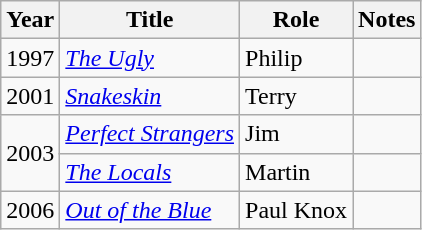<table class="wikitable sortable">
<tr>
<th>Year</th>
<th>Title</th>
<th>Role</th>
<th class="unsortable">Notes</th>
</tr>
<tr>
<td>1997</td>
<td><em><a href='#'>The Ugly</a></em></td>
<td>Philip</td>
<td></td>
</tr>
<tr>
<td>2001</td>
<td><em><a href='#'>Snakeskin</a></em></td>
<td>Terry</td>
<td></td>
</tr>
<tr>
<td rowspan=2>2003</td>
<td><em><a href='#'>Perfect Strangers</a></em></td>
<td>Jim</td>
<td></td>
</tr>
<tr>
<td><em><a href='#'>The Locals</a></em></td>
<td>Martin</td>
<td></td>
</tr>
<tr>
<td>2006</td>
<td><em><a href='#'>Out of the Blue</a></em></td>
<td>Paul Knox</td>
<td></td>
</tr>
</table>
